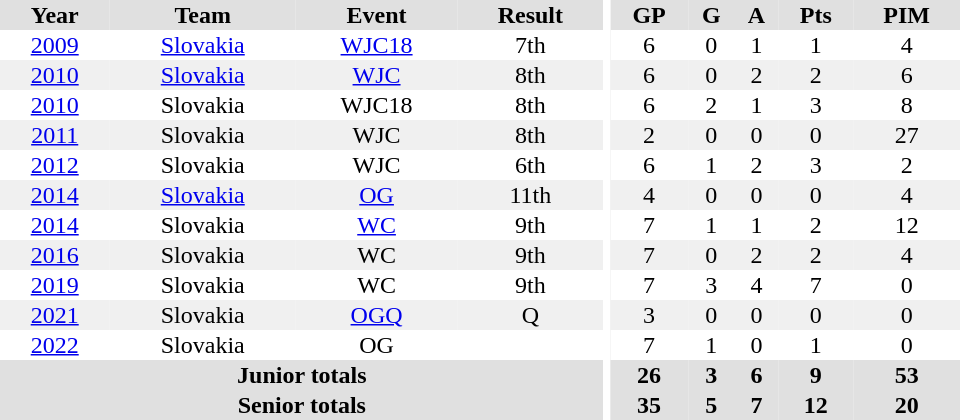<table border="0" cellpadding="1" cellspacing="0" ID="Table3" style="text-align:center; width:40em">
<tr ALIGN="center" bgcolor="#e0e0e0">
<th>Year</th>
<th>Team</th>
<th>Event</th>
<th>Result</th>
<th rowspan="99" bgcolor="#ffffff"></th>
<th>GP</th>
<th>G</th>
<th>A</th>
<th>Pts</th>
<th>PIM</th>
</tr>
<tr>
<td><a href='#'>2009</a></td>
<td><a href='#'>Slovakia</a></td>
<td><a href='#'>WJC18</a></td>
<td>7th</td>
<td>6</td>
<td>0</td>
<td>1</td>
<td>1</td>
<td>4</td>
</tr>
<tr bgcolor="#f0f0f0">
<td><a href='#'>2010</a></td>
<td><a href='#'>Slovakia</a></td>
<td><a href='#'>WJC</a></td>
<td>8th</td>
<td>6</td>
<td>0</td>
<td>2</td>
<td>2</td>
<td>6</td>
</tr>
<tr>
<td><a href='#'>2010</a></td>
<td>Slovakia</td>
<td>WJC18</td>
<td>8th</td>
<td>6</td>
<td>2</td>
<td>1</td>
<td>3</td>
<td>8</td>
</tr>
<tr bgcolor="#f0f0f0">
<td><a href='#'>2011</a></td>
<td>Slovakia</td>
<td>WJC</td>
<td>8th</td>
<td>2</td>
<td>0</td>
<td>0</td>
<td>0</td>
<td>27</td>
</tr>
<tr>
<td><a href='#'>2012</a></td>
<td>Slovakia</td>
<td>WJC</td>
<td>6th</td>
<td>6</td>
<td>1</td>
<td>2</td>
<td>3</td>
<td>2</td>
</tr>
<tr bgcolor="#f0f0f0">
<td><a href='#'>2014</a></td>
<td><a href='#'>Slovakia</a></td>
<td><a href='#'>OG</a></td>
<td>11th</td>
<td>4</td>
<td>0</td>
<td>0</td>
<td>0</td>
<td>4</td>
</tr>
<tr>
<td><a href='#'>2014</a></td>
<td>Slovakia</td>
<td><a href='#'>WC</a></td>
<td>9th</td>
<td>7</td>
<td>1</td>
<td>1</td>
<td>2</td>
<td>12</td>
</tr>
<tr bgcolor="#f0f0f0">
<td><a href='#'>2016</a></td>
<td>Slovakia</td>
<td>WC</td>
<td>9th</td>
<td>7</td>
<td>0</td>
<td>2</td>
<td>2</td>
<td>4</td>
</tr>
<tr>
<td><a href='#'>2019</a></td>
<td>Slovakia</td>
<td>WC</td>
<td>9th</td>
<td>7</td>
<td>3</td>
<td>4</td>
<td>7</td>
<td>0</td>
</tr>
<tr bgcolor="#f0f0f0">
<td><a href='#'>2021</a></td>
<td>Slovakia</td>
<td><a href='#'>OGQ</a></td>
<td>Q</td>
<td>3</td>
<td>0</td>
<td>0</td>
<td>0</td>
<td>0</td>
</tr>
<tr>
<td><a href='#'>2022</a></td>
<td>Slovakia</td>
<td>OG</td>
<td></td>
<td>7</td>
<td>1</td>
<td>0</td>
<td>1</td>
<td>0</td>
</tr>
<tr bgcolor="#e0e0e0">
<th colspan="4">Junior totals</th>
<th>26</th>
<th>3</th>
<th>6</th>
<th>9</th>
<th>53</th>
</tr>
<tr bgcolor="#e0e0e0">
<th colspan="4">Senior totals</th>
<th>35</th>
<th>5</th>
<th>7</th>
<th>12</th>
<th>20</th>
</tr>
</table>
